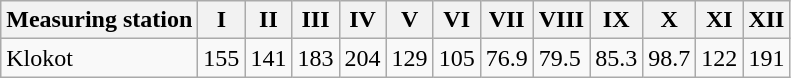<table class="wikitable">
<tr>
<th>Measuring station</th>
<th>I</th>
<th>II</th>
<th>III</th>
<th>IV</th>
<th>V</th>
<th>VI</th>
<th>VII</th>
<th>VIII</th>
<th>IX</th>
<th>X</th>
<th>XI</th>
<th>XII</th>
</tr>
<tr>
<td>Klokot</td>
<td>155</td>
<td>141</td>
<td>183</td>
<td>204</td>
<td>129</td>
<td>105</td>
<td>76.9</td>
<td>79.5</td>
<td>85.3</td>
<td>98.7</td>
<td>122</td>
<td>191</td>
</tr>
</table>
